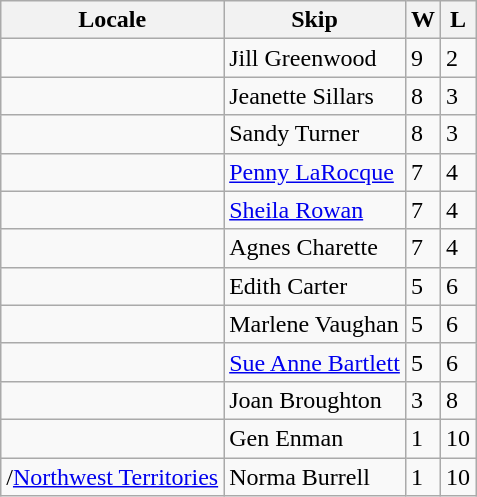<table class="wikitable" border="1">
<tr>
<th>Locale</th>
<th>Skip</th>
<th>W</th>
<th>L</th>
</tr>
<tr>
<td></td>
<td>Jill Greenwood</td>
<td>9</td>
<td>2</td>
</tr>
<tr>
<td></td>
<td>Jeanette Sillars</td>
<td>8</td>
<td>3</td>
</tr>
<tr>
<td></td>
<td>Sandy Turner</td>
<td>8</td>
<td>3</td>
</tr>
<tr>
<td></td>
<td><a href='#'>Penny LaRocque</a></td>
<td>7</td>
<td>4</td>
</tr>
<tr>
<td></td>
<td><a href='#'>Sheila Rowan</a></td>
<td>7</td>
<td>4</td>
</tr>
<tr>
<td></td>
<td>Agnes Charette</td>
<td>7</td>
<td>4</td>
</tr>
<tr>
<td></td>
<td>Edith Carter</td>
<td>5</td>
<td>6</td>
</tr>
<tr>
<td></td>
<td>Marlene Vaughan</td>
<td>5</td>
<td>6</td>
</tr>
<tr>
<td></td>
<td><a href='#'>Sue Anne Bartlett</a></td>
<td>5</td>
<td>6</td>
</tr>
<tr>
<td></td>
<td>Joan Broughton</td>
<td>3</td>
<td>8</td>
</tr>
<tr>
<td></td>
<td>Gen Enman</td>
<td>1</td>
<td>10</td>
</tr>
<tr>
<td>/<a href='#'>Northwest Territories</a></td>
<td>Norma Burrell</td>
<td>1</td>
<td>10</td>
</tr>
</table>
